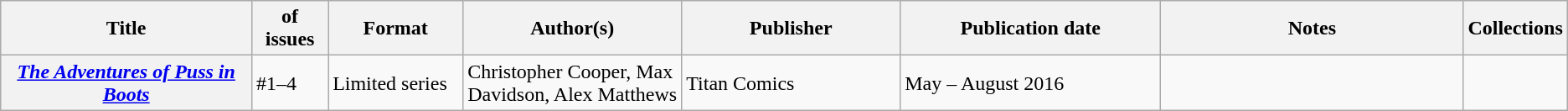<table class="wikitable">
<tr>
<th>Title</th>
<th style="width:40pt"> of issues</th>
<th style="width:75pt">Format</th>
<th style="width:125pt">Author(s)</th>
<th style="width:125pt">Publisher</th>
<th style="width:150pt">Publication date</th>
<th style="width:175pt">Notes</th>
<th>Collections</th>
</tr>
<tr>
<th><em><a href='#'>The Adventures of Puss in Boots</a></em></th>
<td>#1–4</td>
<td>Limited series</td>
<td>Christopher Cooper, Max Davidson, Alex Matthews</td>
<td>Titan Comics</td>
<td>May – August 2016</td>
<td></td>
<td></td>
</tr>
</table>
